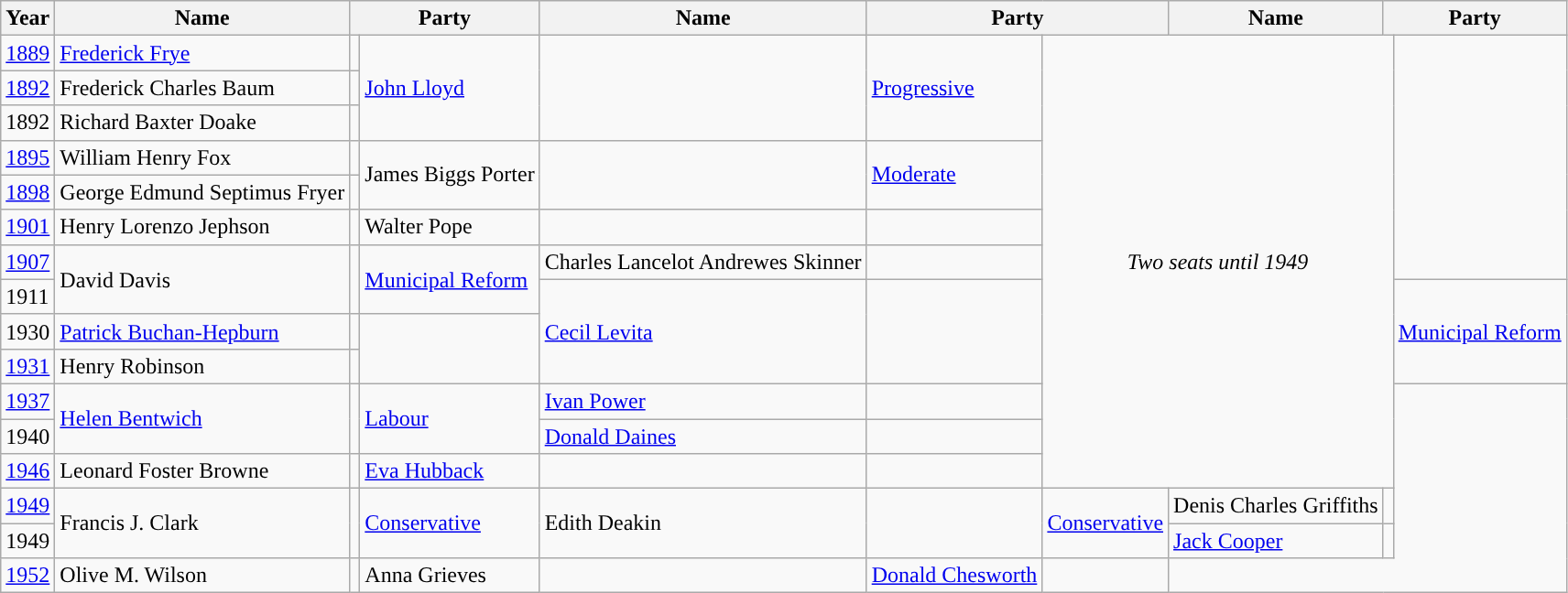<table class="wikitable">
<tr>
<th>Year</th>
<th>Name</th>
<th colspan=2>Party</th>
<th>Name</th>
<th colspan=2>Party</th>
<th>Name</th>
<th colspan=2>Party</th>
</tr>
<tr>
<td><a href='#'>1889</a></td>
<td><a href='#'>Frederick Frye</a></td>
<td></td>
<td rowspan=3><a href='#'>John Lloyd</a></td>
<td rowspan=3 style="background-color: "></td>
<td rowspan=3><a href='#'>Progressive</a></td>
<td rowspan=13 colspan=3 align="center"><em>Two seats until 1949</em></td>
</tr>
<tr>
<td><a href='#'>1892</a></td>
<td>Frederick Charles Baum</td>
<td></td>
</tr>
<tr>
<td>1892</td>
<td>Richard Baxter Doake</td>
<td></td>
</tr>
<tr>
<td><a href='#'>1895</a></td>
<td>William Henry Fox</td>
<td></td>
<td rowspan=2>James Biggs Porter</td>
<td rowspan=2 style="background-color: "></td>
<td rowspan=2><a href='#'>Moderate</a></td>
</tr>
<tr>
<td><a href='#'>1898</a></td>
<td>George Edmund Septimus Fryer</td>
<td></td>
</tr>
<tr>
<td><a href='#'>1901</a></td>
<td>Henry Lorenzo Jephson</td>
<td></td>
<td>Walter Pope</td>
<td></td>
</tr>
<tr>
<td><a href='#'>1907</a></td>
<td rowspan=2>David Davis</td>
<td rowspan=2 style="background-color: "></td>
<td rowspan=2><a href='#'>Municipal Reform</a></td>
<td>Charles Lancelot Andrewes Skinner</td>
<td></td>
</tr>
<tr>
<td>1911</td>
<td rowspan=3><a href='#'>Cecil Levita</a></td>
<td rowspan=3 style="background-color: "></td>
<td rowspan=3><a href='#'>Municipal Reform</a></td>
</tr>
<tr>
<td>1930</td>
<td><a href='#'>Patrick Buchan-Hepburn</a></td>
<td></td>
</tr>
<tr>
<td><a href='#'>1931</a></td>
<td>Henry Robinson</td>
<td></td>
</tr>
<tr>
<td><a href='#'>1937</a></td>
<td rowspan=2><a href='#'>Helen Bentwich</a></td>
<td rowspan=2 style="background-color: "></td>
<td rowspan=2><a href='#'>Labour</a></td>
<td><a href='#'>Ivan Power</a></td>
<td></td>
</tr>
<tr>
<td>1940</td>
<td><a href='#'>Donald Daines</a></td>
<td></td>
</tr>
<tr>
<td><a href='#'>1946</a></td>
<td>Leonard Foster Browne</td>
<td></td>
<td><a href='#'>Eva Hubback</a></td>
<td></td>
</tr>
<tr>
<td><a href='#'>1949</a></td>
<td rowspan=2>Francis J. Clark</td>
<td rowspan=2 style="background-color: "></td>
<td rowspan=2><a href='#'>Conservative</a></td>
<td rowspan=2>Edith Deakin</td>
<td rowspan=2 style="background-color: "></td>
<td rowspan=2><a href='#'>Conservative</a></td>
<td>Denis Charles Griffiths</td>
<td></td>
</tr>
<tr>
<td>1949</td>
<td><a href='#'>Jack Cooper</a></td>
<td></td>
</tr>
<tr>
<td><a href='#'>1952</a></td>
<td>Olive M. Wilson</td>
<td></td>
<td>Anna Grieves</td>
<td></td>
<td><a href='#'>Donald Chesworth</a></td>
<td></td>
</tr>
</table>
